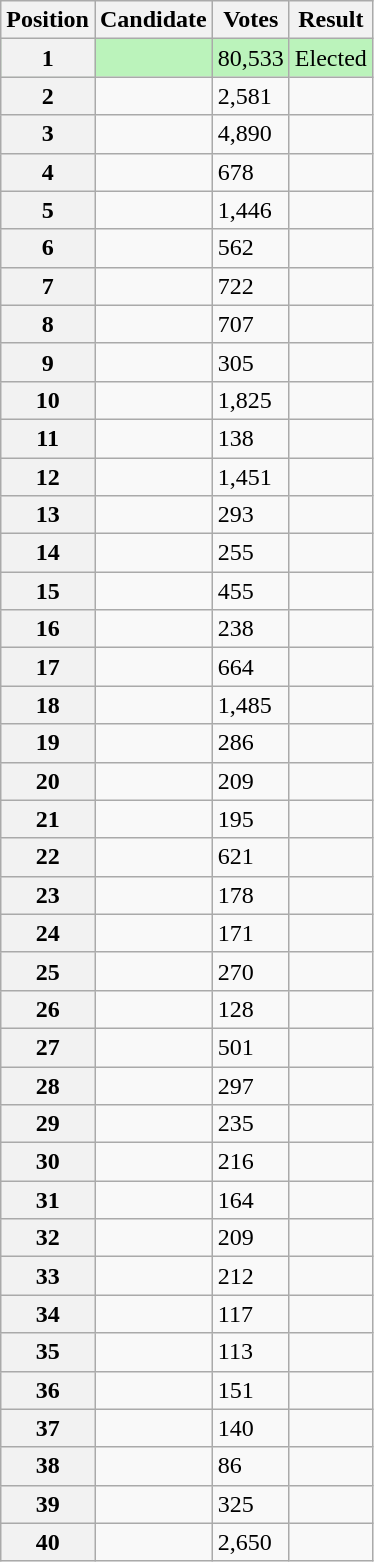<table class="wikitable sortable col3right">
<tr>
<th scope="col">Position</th>
<th scope="col">Candidate</th>
<th scope="col">Votes</th>
<th scope="col">Result</th>
</tr>
<tr bgcolor=bbf3bb>
<th scope="row">1</th>
<td></td>
<td>80,533</td>
<td>Elected</td>
</tr>
<tr>
<th scope="row">2</th>
<td></td>
<td>2,581</td>
<td></td>
</tr>
<tr>
<th scope="row">3</th>
<td></td>
<td>4,890</td>
<td></td>
</tr>
<tr>
<th scope="row">4</th>
<td></td>
<td>678</td>
<td></td>
</tr>
<tr>
<th scope="row">5</th>
<td></td>
<td>1,446</td>
<td></td>
</tr>
<tr>
<th scope="row">6</th>
<td></td>
<td>562</td>
<td></td>
</tr>
<tr>
<th scope="row">7</th>
<td></td>
<td>722</td>
<td></td>
</tr>
<tr>
<th scope="row">8</th>
<td></td>
<td>707</td>
<td></td>
</tr>
<tr>
<th scope="row">9</th>
<td></td>
<td>305</td>
<td></td>
</tr>
<tr>
<th scope="row">10</th>
<td></td>
<td>1,825</td>
<td></td>
</tr>
<tr>
<th scope="row">11</th>
<td></td>
<td>138</td>
<td></td>
</tr>
<tr>
<th scope="row">12</th>
<td></td>
<td>1,451</td>
<td></td>
</tr>
<tr>
<th scope="row">13</th>
<td></td>
<td>293</td>
<td></td>
</tr>
<tr>
<th scope="row">14</th>
<td></td>
<td>255</td>
<td></td>
</tr>
<tr>
<th scope="row">15</th>
<td></td>
<td>455</td>
<td></td>
</tr>
<tr>
<th scope="row">16</th>
<td></td>
<td>238</td>
<td></td>
</tr>
<tr>
<th scope="row">17</th>
<td></td>
<td>664</td>
<td></td>
</tr>
<tr>
<th scope="row">18</th>
<td></td>
<td>1,485</td>
<td></td>
</tr>
<tr>
<th scope="row">19</th>
<td></td>
<td>286</td>
<td></td>
</tr>
<tr>
<th scope="row">20</th>
<td></td>
<td>209</td>
<td></td>
</tr>
<tr>
<th scope="row">21</th>
<td></td>
<td>195</td>
<td></td>
</tr>
<tr>
<th scope="row">22</th>
<td></td>
<td>621</td>
<td></td>
</tr>
<tr>
<th scope="row">23</th>
<td></td>
<td>178</td>
<td></td>
</tr>
<tr>
<th scope="row">24</th>
<td></td>
<td>171</td>
<td></td>
</tr>
<tr>
<th scope="row">25</th>
<td></td>
<td>270</td>
<td></td>
</tr>
<tr>
<th scope="row">26</th>
<td></td>
<td>128</td>
<td></td>
</tr>
<tr>
<th scope="row">27</th>
<td></td>
<td>501</td>
<td></td>
</tr>
<tr>
<th scope="row">28</th>
<td></td>
<td>297</td>
<td></td>
</tr>
<tr>
<th scope="row">29</th>
<td></td>
<td>235</td>
<td></td>
</tr>
<tr>
<th scope="row">30</th>
<td></td>
<td>216</td>
<td></td>
</tr>
<tr>
<th scope="row">31</th>
<td></td>
<td>164</td>
<td></td>
</tr>
<tr>
<th scope="row">32</th>
<td></td>
<td>209</td>
<td></td>
</tr>
<tr>
<th scope="row">33</th>
<td></td>
<td>212</td>
<td></td>
</tr>
<tr>
<th scope="row">34</th>
<td></td>
<td>117</td>
<td></td>
</tr>
<tr>
<th scope="row">35</th>
<td></td>
<td>113</td>
<td></td>
</tr>
<tr>
<th scope="row">36</th>
<td></td>
<td>151</td>
<td></td>
</tr>
<tr>
<th scope="row">37</th>
<td></td>
<td>140</td>
<td></td>
</tr>
<tr>
<th scope="row">38</th>
<td></td>
<td>86</td>
<td></td>
</tr>
<tr>
<th scope="row">39</th>
<td></td>
<td>325</td>
<td></td>
</tr>
<tr>
<th scope="row">40</th>
<td></td>
<td>2,650</td>
<td></td>
</tr>
</table>
